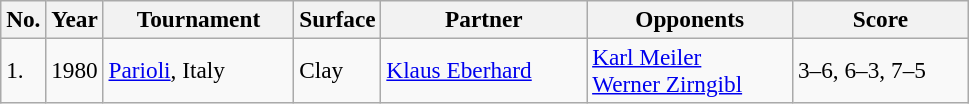<table class="sortable wikitable" style=font-size:97%>
<tr>
<th style="width:20px" class="unsortable">No.</th>
<th style="width:30px">Year</th>
<th style="width:120px">Tournament</th>
<th style="width:50px">Surface</th>
<th style="width:130px">Partner</th>
<th style="width:130px">Opponents</th>
<th style="width:110px" class="unsortable">Score</th>
</tr>
<tr>
<td>1.</td>
<td>1980</td>
<td><a href='#'>Parioli</a>, Italy</td>
<td>Clay</td>
<td> <a href='#'>Klaus Eberhard</a></td>
<td> <a href='#'>Karl Meiler</a><br> <a href='#'>Werner Zirngibl</a></td>
<td>3–6, 6–3, 7–5</td>
</tr>
</table>
